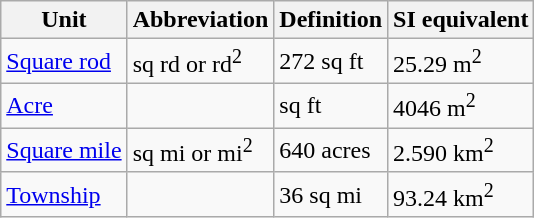<table class="wikitable">
<tr>
<th>Unit</th>
<th>Abbreviation</th>
<th>Definition</th>
<th>SI equivalent</th>
</tr>
<tr>
<td style="text-align: left"><a href='#'>Square rod</a></td>
<td>sq rd or rd<sup>2</sup></td>
<td>272 sq ft</td>
<td>25.29 m<sup>2</sup></td>
</tr>
<tr>
<td style="text-align: left"><a href='#'>Acre</a></td>
<td></td>
<td> sq ft</td>
<td>4046 m<sup>2</sup></td>
</tr>
<tr>
<td style="text-align: left"><a href='#'>Square mile</a></td>
<td>sq mi or mi<sup>2</sup></td>
<td>640 acres</td>
<td>2.590 km<sup>2</sup></td>
</tr>
<tr>
<td style="text-align: left"><a href='#'>Township</a></td>
<td></td>
<td style="text-align: left">36 sq mi</td>
<td style="text-align: left">93.24 km<sup>2</sup></td>
</tr>
</table>
